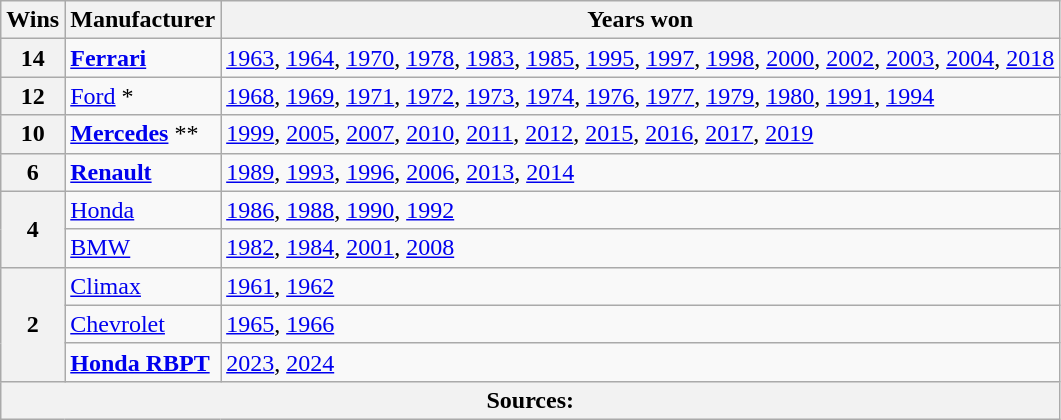<table class="wikitable">
<tr>
<th>Wins</th>
<th>Manufacturer</th>
<th>Years won</th>
</tr>
<tr>
<th>14</th>
<td> <strong><a href='#'>Ferrari</a></strong></td>
<td><span><a href='#'>1963</a></span>, <span><a href='#'>1964</a></span>, <a href='#'>1970</a>, <a href='#'>1978</a>, <a href='#'>1983</a>, <a href='#'>1985</a>, <a href='#'>1995</a>, <a href='#'>1997</a>, <a href='#'>1998</a>, <a href='#'>2000</a>, <a href='#'>2002</a>, <a href='#'>2003</a>, <a href='#'>2004</a>, <a href='#'>2018</a></td>
</tr>
<tr>
<th>12</th>
<td> <a href='#'>Ford</a> *</td>
<td><a href='#'>1968</a>, <a href='#'>1969</a>, <a href='#'>1971</a>, <a href='#'>1972</a>, <a href='#'>1973</a>, <a href='#'>1974</a>, <a href='#'>1976</a>, <a href='#'>1977</a>, <a href='#'>1979</a>, <a href='#'>1980</a>, <a href='#'>1991</a>, <a href='#'>1994</a></td>
</tr>
<tr>
<th>10</th>
<td> <strong><a href='#'>Mercedes</a></strong> **</td>
<td><a href='#'>1999</a>, <a href='#'>2005</a>, <a href='#'>2007</a>, <a href='#'>2010</a>, <a href='#'>2011</a>, <a href='#'>2012</a>, <a href='#'>2015</a>, <a href='#'>2016</a>, <a href='#'>2017</a>, <a href='#'>2019</a></td>
</tr>
<tr>
<th>6</th>
<td> <a href='#'><strong>Renault</strong></a></td>
<td><a href='#'>1989</a>, <a href='#'>1993</a>, <a href='#'>1996</a>, <a href='#'>2006</a>, <a href='#'>2013</a>, <a href='#'>2014</a></td>
</tr>
<tr>
<th rowspan="2">4</th>
<td> <a href='#'>Honda</a></td>
<td><a href='#'>1986</a>, <a href='#'>1988</a>, <a href='#'>1990</a>, <a href='#'>1992</a></td>
</tr>
<tr>
<td> <a href='#'>BMW</a></td>
<td><a href='#'>1982</a>, <a href='#'>1984</a>, <a href='#'>2001</a>, <a href='#'>2008</a></td>
</tr>
<tr>
<th rowspan="3">2</th>
<td> <a href='#'>Climax</a></td>
<td><span><a href='#'>1961</a></span>, <span><a href='#'>1962</a></span></td>
</tr>
<tr>
<td> <a href='#'>Chevrolet</a></td>
<td><span><a href='#'>1965</a></span>, <span><a href='#'>1966</a></span></td>
</tr>
<tr>
<td> <strong><a href='#'>Honda RBPT</a></strong></td>
<td><a href='#'>2023</a>, <a href='#'>2024</a></td>
</tr>
<tr>
<th colspan=3>Sources:</th>
</tr>
</table>
